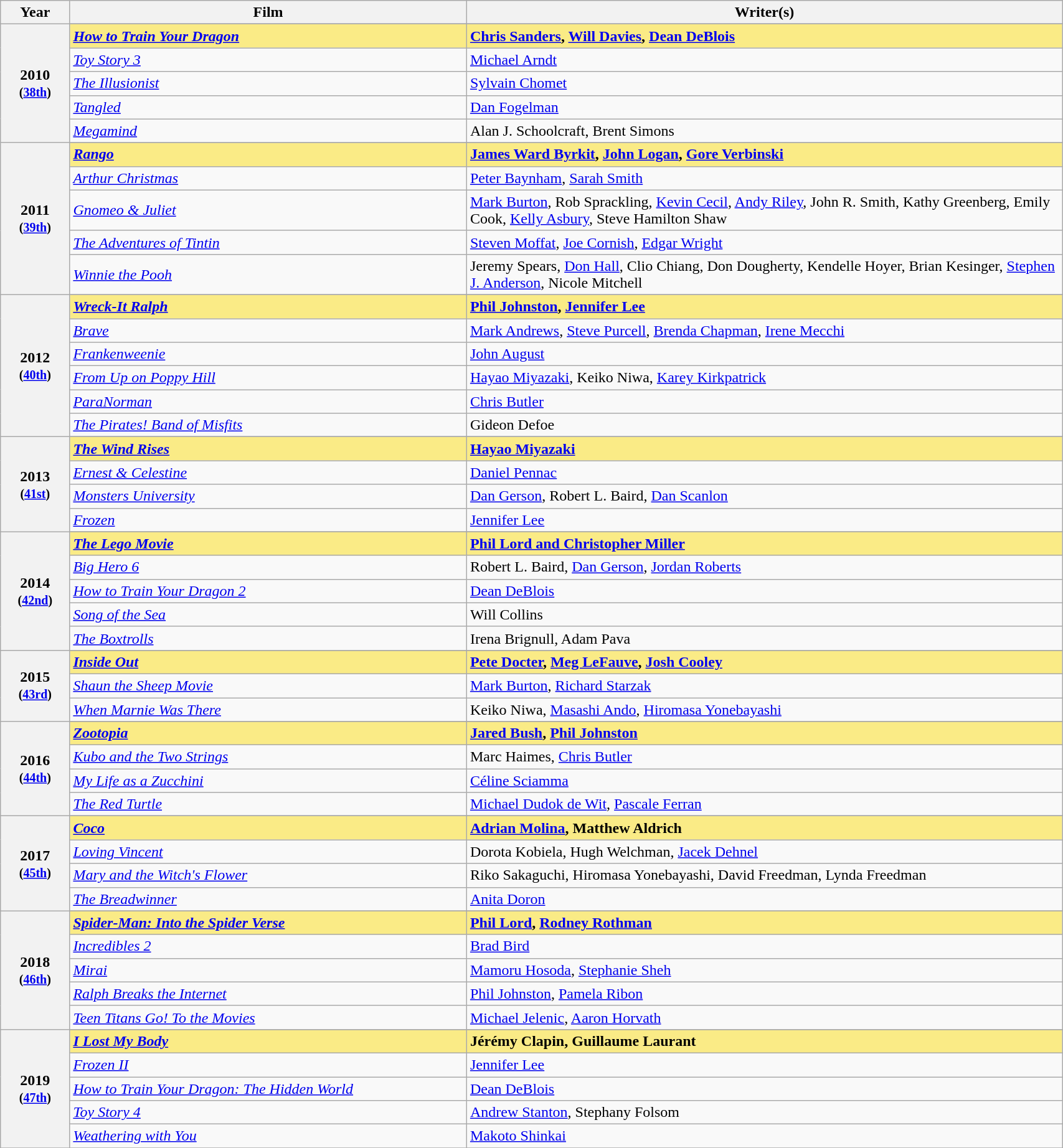<table class="wikitable" style="width:90%;">
<tr>
<th style="width:3%;">Year</th>
<th style="width:20%;">Film</th>
<th style="width:30%;">Writer(s)</th>
</tr>
<tr>
<th rowspan="6" style="text-align:center;">2010 <br><small>(<a href='#'>38th</a>)</small><br></th>
</tr>
<tr style="background:#FAEB86;">
<td><strong><em><a href='#'>How to Train Your Dragon</a></em></strong></td>
<td><strong><a href='#'>Chris Sanders</a>, <a href='#'>Will Davies</a>, <a href='#'>Dean DeBlois</a></strong></td>
</tr>
<tr>
<td><em><a href='#'>Toy Story 3</a></em></td>
<td><a href='#'>Michael Arndt</a></td>
</tr>
<tr>
<td><em><a href='#'>The Illusionist</a></em></td>
<td><a href='#'>Sylvain Chomet</a></td>
</tr>
<tr>
<td><em><a href='#'>Tangled</a></em></td>
<td><a href='#'>Dan Fogelman</a></td>
</tr>
<tr>
<td><em><a href='#'>Megamind</a></em></td>
<td>Alan J. Schoolcraft, Brent Simons</td>
</tr>
<tr>
<th rowspan="6" style="text-align:center;">2011 <br><small>(<a href='#'>39th</a>)</small><br></th>
</tr>
<tr style="background:#FAEB86;">
<td><strong><em><a href='#'>Rango</a></em></strong></td>
<td><strong><a href='#'>James Ward Byrkit</a>, <a href='#'>John Logan</a>, <a href='#'>Gore Verbinski</a></strong></td>
</tr>
<tr>
<td><em><a href='#'>Arthur Christmas</a></em></td>
<td><a href='#'>Peter Baynham</a>, <a href='#'>Sarah Smith</a></td>
</tr>
<tr>
<td><em><a href='#'>Gnomeo & Juliet</a></em></td>
<td><a href='#'>Mark Burton</a>, Rob Sprackling, <a href='#'>Kevin Cecil</a>, <a href='#'>Andy Riley</a>, John R. Smith, Kathy Greenberg, Emily Cook, <a href='#'>Kelly Asbury</a>, Steve Hamilton Shaw</td>
</tr>
<tr>
<td><em><a href='#'>The Adventures of Tintin</a></em></td>
<td><a href='#'>Steven Moffat</a>, <a href='#'>Joe Cornish</a>, <a href='#'>Edgar Wright</a></td>
</tr>
<tr>
<td><em><a href='#'>Winnie the Pooh</a></em></td>
<td>Jeremy Spears, <a href='#'>Don Hall</a>, Clio Chiang, Don Dougherty, Kendelle Hoyer, Brian Kesinger, <a href='#'>Stephen J. Anderson</a>, Nicole Mitchell</td>
</tr>
<tr>
<th rowspan="7" style="text-align:center;">2012 <br><small>(<a href='#'>40th</a>)</small><br></th>
</tr>
<tr style="background:#FAEB86;">
<td><strong><em><a href='#'>Wreck-It Ralph</a></em></strong></td>
<td><strong><a href='#'>Phil Johnston</a>, <a href='#'>Jennifer Lee</a></strong></td>
</tr>
<tr>
<td><em><a href='#'>Brave</a></em></td>
<td><a href='#'>Mark Andrews</a>, <a href='#'>Steve Purcell</a>, <a href='#'>Brenda Chapman</a>, <a href='#'>Irene Mecchi</a></td>
</tr>
<tr>
<td><em><a href='#'>Frankenweenie</a></em></td>
<td><a href='#'>John August</a></td>
</tr>
<tr>
<td><em><a href='#'>From Up on Poppy Hill</a></em></td>
<td><a href='#'>Hayao Miyazaki</a>, Keiko Niwa, <a href='#'>Karey Kirkpatrick</a></td>
</tr>
<tr>
<td><em><a href='#'>ParaNorman</a></em></td>
<td><a href='#'>Chris Butler</a></td>
</tr>
<tr>
<td><em><a href='#'>The Pirates! Band of Misfits</a></em></td>
<td>Gideon Defoe</td>
</tr>
<tr>
<th rowspan="5" style="text-align:center;">2013 <br><small>(<a href='#'>41st</a>)</small><br></th>
</tr>
<tr style="background:#FAEB86;">
<td><strong><em><a href='#'>The Wind Rises</a></em></strong></td>
<td><strong><a href='#'>Hayao Miyazaki</a></strong></td>
</tr>
<tr>
<td><em><a href='#'>Ernest & Celestine</a></em></td>
<td><a href='#'>Daniel Pennac</a></td>
</tr>
<tr>
<td><em><a href='#'>Monsters University</a></em></td>
<td><a href='#'>Dan Gerson</a>, Robert L. Baird, <a href='#'>Dan Scanlon</a></td>
</tr>
<tr>
<td><em><a href='#'>Frozen</a></em></td>
<td><a href='#'>Jennifer Lee</a></td>
</tr>
<tr>
<th rowspan="6" style="text-align:center;">2014 <br><small>(<a href='#'>42nd</a>)</small><br></th>
</tr>
<tr style="background:#FAEB86;">
<td><strong><em><a href='#'>The Lego Movie</a></em></strong></td>
<td><strong><a href='#'>Phil Lord and Christopher Miller</a></strong></td>
</tr>
<tr>
<td><em><a href='#'>Big Hero 6</a></em></td>
<td>Robert L. Baird, <a href='#'>Dan Gerson</a>, <a href='#'>Jordan Roberts</a></td>
</tr>
<tr>
<td><em><a href='#'>How to Train Your Dragon 2</a></em></td>
<td><a href='#'>Dean DeBlois</a></td>
</tr>
<tr>
<td><em><a href='#'>Song of the Sea</a></em></td>
<td>Will Collins</td>
</tr>
<tr>
<td><em><a href='#'>The Boxtrolls</a></em></td>
<td>Irena Brignull, Adam Pava</td>
</tr>
<tr>
<th rowspan="4" style="text-align:center;">2015 <br><small>(<a href='#'>43rd</a>)</small><br></th>
</tr>
<tr style="background:#FAEB86;">
<td><strong><em><a href='#'>Inside Out</a></em></strong></td>
<td><strong><a href='#'>Pete Docter</a>, <a href='#'>Meg LeFauve</a>, <a href='#'>Josh Cooley</a></strong></td>
</tr>
<tr>
<td><em><a href='#'>Shaun the Sheep Movie</a></em></td>
<td><a href='#'>Mark Burton</a>, <a href='#'>Richard Starzak</a></td>
</tr>
<tr>
<td><em><a href='#'>When Marnie Was There</a></em></td>
<td>Keiko Niwa, <a href='#'>Masashi Ando</a>, <a href='#'>Hiromasa Yonebayashi</a></td>
</tr>
<tr>
<th rowspan="5" style="text-align:center;">2016 <br><small>(<a href='#'>44th</a>)</small><br></th>
</tr>
<tr style="background:#FAEB86;">
<td><strong><em><a href='#'>Zootopia</a></em></strong></td>
<td><strong><a href='#'>Jared Bush</a>, <a href='#'>Phil Johnston</a></strong></td>
</tr>
<tr>
<td><em><a href='#'>Kubo and the Two Strings</a></em></td>
<td>Marc Haimes, <a href='#'>Chris Butler</a></td>
</tr>
<tr>
<td><em><a href='#'>My Life as a Zucchini</a></em></td>
<td><a href='#'>Céline Sciamma</a></td>
</tr>
<tr>
<td><em><a href='#'>The Red Turtle</a></em></td>
<td><a href='#'>Michael Dudok de Wit</a>, <a href='#'>Pascale Ferran</a></td>
</tr>
<tr>
<th rowspan="5" style="text-align:center;">2017 <br><small>(<a href='#'>45th</a>)</small><br></th>
</tr>
<tr style="background:#FAEB86;">
<td><strong><em><a href='#'>Coco</a></em></strong></td>
<td><strong><a href='#'>Adrian Molina</a>, Matthew Aldrich</strong></td>
</tr>
<tr>
<td><em><a href='#'>Loving Vincent</a></em></td>
<td>Dorota Kobiela, Hugh Welchman, <a href='#'>Jacek Dehnel</a></td>
</tr>
<tr>
<td><em><a href='#'>Mary and the Witch's Flower</a></em></td>
<td>Riko Sakaguchi, Hiromasa Yonebayashi, David Freedman, Lynda Freedman</td>
</tr>
<tr>
<td><em><a href='#'>The Breadwinner</a></em></td>
<td><a href='#'>Anita Doron</a></td>
</tr>
<tr>
<th rowspan="6" style="text-align:center;">2018 <br><small>(<a href='#'>46th</a>)</small><br></th>
</tr>
<tr style="background:#FAEB86;">
<td><strong><em><a href='#'>Spider-Man: Into the Spider Verse</a></em></strong></td>
<td><strong><a href='#'>Phil Lord</a>, <a href='#'>Rodney Rothman</a></strong></td>
</tr>
<tr>
<td><em><a href='#'>Incredibles 2</a></em></td>
<td><a href='#'>Brad Bird</a></td>
</tr>
<tr>
<td><em><a href='#'>Mirai</a></em></td>
<td><a href='#'>Mamoru Hosoda</a>, <a href='#'>Stephanie Sheh</a></td>
</tr>
<tr>
<td><em><a href='#'>Ralph Breaks the Internet</a></em></td>
<td><a href='#'>Phil Johnston</a>, <a href='#'>Pamela Ribon</a></td>
</tr>
<tr>
<td><em><a href='#'>Teen Titans Go! To the Movies</a></em></td>
<td><a href='#'>Michael Jelenic</a>, <a href='#'>Aaron Horvath</a></td>
</tr>
<tr>
<th rowspan="6" style="text-align:center;">2019 <br><small>(<a href='#'>47th</a>)</small><br></th>
</tr>
<tr style="background:#FAEB86;">
<td><strong><em><a href='#'>I Lost My Body</a></em></strong></td>
<td><strong>Jérémy Clapin, Guillaume Laurant</strong></td>
</tr>
<tr>
<td><em><a href='#'>Frozen II</a></em></td>
<td><a href='#'>Jennifer Lee</a></td>
</tr>
<tr>
<td><em><a href='#'>How to Train Your Dragon: The Hidden World</a></em></td>
<td><a href='#'>Dean DeBlois</a></td>
</tr>
<tr>
<td><em><a href='#'>Toy Story 4</a></em></td>
<td><a href='#'>Andrew Stanton</a>, Stephany Folsom</td>
</tr>
<tr>
<td><em><a href='#'>Weathering with You</a></em></td>
<td><a href='#'>Makoto Shinkai</a></td>
</tr>
<tr>
</tr>
</table>
